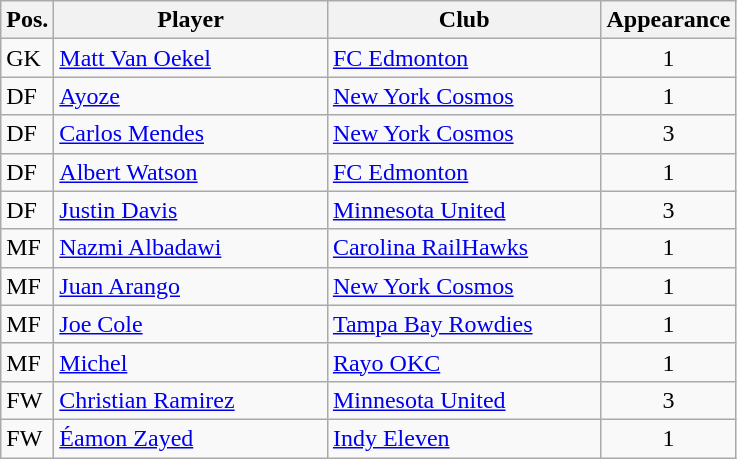<table class="wikitable">
<tr>
<th>Pos.</th>
<th>Player</th>
<th>Club</th>
<th>Appearance</th>
</tr>
<tr>
<td>GK</td>
<td style="width:175px;"> <a href='#'>Matt Van Oekel</a></td>
<td style="width:175px;"><a href='#'>FC Edmonton</a></td>
<td style="text-align:center;">1</td>
</tr>
<tr>
<td>DF</td>
<td> <a href='#'>Ayoze</a></td>
<td><a href='#'>New York Cosmos</a></td>
<td style="text-align:center;">1</td>
</tr>
<tr>
<td>DF</td>
<td> <a href='#'>Carlos Mendes</a></td>
<td><a href='#'>New York Cosmos</a></td>
<td style="text-align:center;">3</td>
</tr>
<tr>
<td>DF</td>
<td> <a href='#'>Albert Watson</a></td>
<td><a href='#'>FC Edmonton</a></td>
<td style="text-align:center;">1</td>
</tr>
<tr>
<td>DF</td>
<td> <a href='#'>Justin Davis</a></td>
<td><a href='#'>Minnesota United</a></td>
<td style="text-align:center;">3</td>
</tr>
<tr>
<td>MF</td>
<td> <a href='#'>Nazmi Albadawi</a></td>
<td><a href='#'>Carolina RailHawks</a></td>
<td style="text-align:center;">1</td>
</tr>
<tr>
<td>MF</td>
<td> <a href='#'>Juan Arango</a></td>
<td><a href='#'>New York Cosmos</a></td>
<td style="text-align:center;">1</td>
</tr>
<tr>
<td>MF</td>
<td> <a href='#'>Joe Cole</a></td>
<td><a href='#'>Tampa Bay Rowdies</a></td>
<td style="text-align:center;">1</td>
</tr>
<tr>
<td>MF</td>
<td> <a href='#'>Michel</a></td>
<td><a href='#'>Rayo OKC</a></td>
<td style="text-align:center;">1</td>
</tr>
<tr>
<td>FW</td>
<td> <a href='#'>Christian Ramirez</a></td>
<td><a href='#'>Minnesota United</a></td>
<td style="text-align:center;">3</td>
</tr>
<tr>
<td>FW</td>
<td> <a href='#'>Éamon Zayed</a></td>
<td><a href='#'>Indy Eleven</a></td>
<td style="text-align:center;">1</td>
</tr>
</table>
